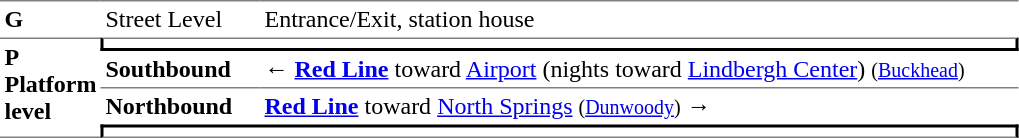<table table border=0 cellspacing=0 cellpadding=3>
<tr>
<td style="border-top:solid 1px gray;" width=50 valign=top><strong>G</strong></td>
<td style="border-top:solid 1px gray;" width=100 valign=top>Street Level</td>
<td style="border-top:solid 1px gray;" width=500 valign=top>Entrance/Exit, station house</td>
</tr>
<tr>
<td style="border-top:solid 1px gray;border-bottom:solid 1px gray;" width=50 rowspan=4 valign=top><strong>P<br>Platform level</strong></td>
<td style="border-top:solid 1px gray;border-right:solid 2px black;border-left:solid 2px black;border-bottom:solid 2px black;text-align:center;" colspan=2></td>
</tr>
<tr>
<td style="border-bottom:solid 1px gray;"><strong>Southbound</strong></td>
<td style="border-bottom:solid 1px gray;">← <a href='#'><span><strong>Red Line</strong></span></a> toward <a href='#'>Airport</a> (nights toward <a href='#'>Lindbergh Center</a>) <small>(<a href='#'>Buckhead</a>)</small></td>
</tr>
<tr>
<td><strong>Northbound</strong></td>
<td> <a href='#'><span><strong>Red Line</strong></span></a> toward <a href='#'>North Springs</a> <small>(<a href='#'>Dunwoody</a>)</small> →</td>
</tr>
<tr>
<td style="border-bottom:solid 1px gray;border-right:solid 2px black;border-left:solid 2px black;border-top:solid 2px black;text-align:center;" colspan=2></td>
</tr>
</table>
